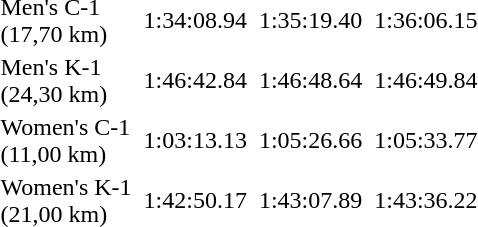<table>
<tr>
<td>Men's C-1<br>(17,70 km)</td>
<td></td>
<td>1:34:08.94</td>
<td></td>
<td>1:35:19.40</td>
<td></td>
<td>1:36:06.15</td>
</tr>
<tr>
<td>Men's K-1<br>(24,30 km)</td>
<td></td>
<td>1:46:42.84</td>
<td></td>
<td>1:46:48.64</td>
<td></td>
<td>1:46:49.84</td>
</tr>
<tr>
<td>Women's C-1<br>(11,00 km)</td>
<td></td>
<td>1:03:13.13</td>
<td></td>
<td>1:05:26.66</td>
<td></td>
<td>1:05:33.77</td>
</tr>
<tr>
<td>Women's K-1<br>(21,00 km)</td>
<td></td>
<td>1:42:50.17</td>
<td></td>
<td>1:43:07.89</td>
<td></td>
<td>1:43:36.22</td>
</tr>
</table>
